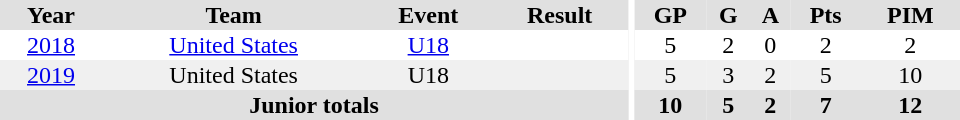<table border="0" cellpadding="1" cellspacing="0" ID="Table3" style="text-align:center; width:40em">
<tr ALIGN="center" bgcolor="#e0e0e0">
<th>Year</th>
<th>Team</th>
<th>Event</th>
<th>Result</th>
<th rowspan="99" bgcolor="#ffffff"></th>
<th>GP</th>
<th>G</th>
<th>A</th>
<th>Pts</th>
<th>PIM</th>
</tr>
<tr>
<td><a href='#'>2018</a></td>
<td><a href='#'>United States</a></td>
<td><a href='#'>U18</a></td>
<td></td>
<td>5</td>
<td>2</td>
<td>0</td>
<td>2</td>
<td>2</td>
</tr>
<tr bgcolor="#f0f0f0">
<td><a href='#'>2019</a></td>
<td>United States</td>
<td>U18</td>
<td></td>
<td>5</td>
<td>3</td>
<td>2</td>
<td>5</td>
<td>10</td>
</tr>
<tr bgcolor="#e0e0e0">
<th colspan="4">Junior totals</th>
<th>10</th>
<th>5</th>
<th>2</th>
<th>7</th>
<th>12</th>
</tr>
</table>
